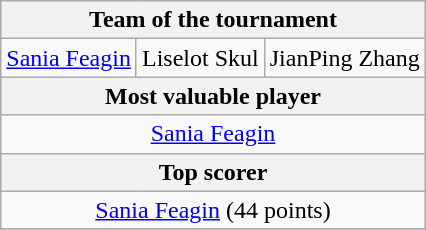<table class="wikitable" style="text-align:center">
<tr>
<th colspan="3">Team of the tournament</th>
</tr>
<tr>
<td> <a href='#'>Sania Feagin</a></td>
<td> Liselot Skul</td>
<td> JianPing Zhang</td>
</tr>
<tr>
<th colspan="3">Most valuable player</th>
</tr>
<tr>
<td colspan="3"> <a href='#'>Sania Feagin</a></td>
</tr>
<tr>
<th colspan="3">Top scorer</th>
</tr>
<tr>
<td colspan="3"> <a href='#'>Sania Feagin</a> (44 points)</td>
</tr>
<tr>
</tr>
</table>
